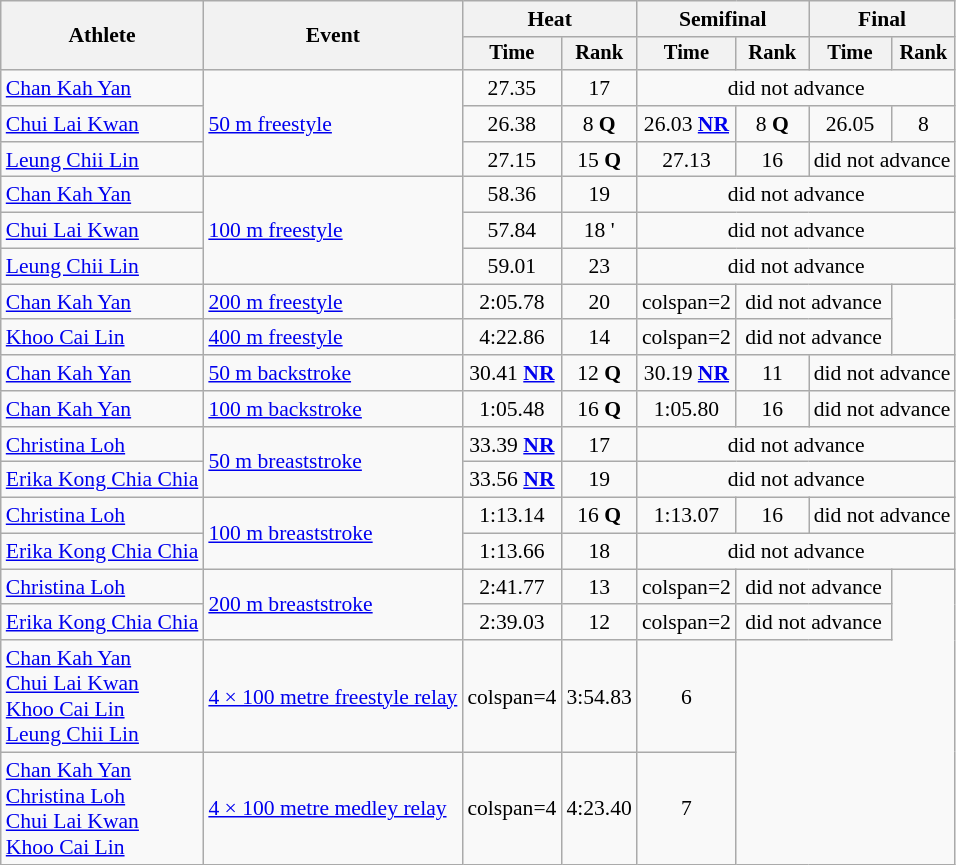<table class=wikitable style=font-size:90%>
<tr>
<th rowspan=2>Athlete</th>
<th rowspan=2>Event</th>
<th colspan=2>Heat</th>
<th colspan=2>Semifinal</th>
<th colspan=2>Final</th>
</tr>
<tr style=font-size:95%>
<th>Time</th>
<th>Rank</th>
<th>Time</th>
<th>Rank</th>
<th>Time</th>
<th>Rank</th>
</tr>
<tr align=center>
<td align=left><a href='#'>Chan Kah Yan</a></td>
<td align=left rowspan=3><a href='#'>50 m freestyle</a></td>
<td>27.35</td>
<td>17</td>
<td colspan=4>did not advance</td>
</tr>
<tr align=center>
<td align=left><a href='#'>Chui Lai Kwan</a></td>
<td>26.38</td>
<td>8 <strong>Q</strong></td>
<td>26.03 <strong><a href='#'>NR</a></strong></td>
<td>8 <strong>Q</strong></td>
<td>26.05</td>
<td>8</td>
</tr>
<tr align=center>
<td align=left><a href='#'>Leung Chii Lin</a></td>
<td>27.15</td>
<td>15 <strong>Q</strong></td>
<td>27.13</td>
<td>16</td>
<td colspan=2>did not advance</td>
</tr>
<tr align=center>
<td align=left><a href='#'>Chan Kah Yan</a></td>
<td align=left rowspan=3><a href='#'>100 m freestyle</a></td>
<td>58.36</td>
<td>19</td>
<td colspan=4>did not advance</td>
</tr>
<tr align=center>
<td align=left><a href='#'>Chui Lai Kwan</a></td>
<td>57.84</td>
<td>18 '</td>
<td colspan=4>did not advance</td>
</tr>
<tr align=center>
<td align=left><a href='#'>Leung Chii Lin</a></td>
<td>59.01</td>
<td>23</td>
<td colspan=4>did not advance</td>
</tr>
<tr align=center>
<td align=left><a href='#'>Chan Kah Yan</a></td>
<td align=left><a href='#'>200 m freestyle</a></td>
<td>2:05.78</td>
<td>20</td>
<td>colspan=2 </td>
<td colspan=2>did not advance</td>
</tr>
<tr align=center>
<td align=left><a href='#'>Khoo Cai Lin</a></td>
<td align=left><a href='#'>400 m freestyle</a></td>
<td>4:22.86</td>
<td>14</td>
<td>colspan=2 </td>
<td colspan=2>did not advance</td>
</tr>
<tr align=center>
<td align=left><a href='#'>Chan Kah Yan</a></td>
<td align=left><a href='#'>50 m backstroke</a></td>
<td>30.41 <strong><a href='#'>NR</a></strong></td>
<td>12 <strong>Q</strong></td>
<td>30.19 <strong><a href='#'>NR</a></strong></td>
<td>11</td>
<td colspan=2>did not advance</td>
</tr>
<tr align=center>
<td align=left><a href='#'>Chan Kah Yan</a></td>
<td align=left><a href='#'>100 m backstroke</a></td>
<td>1:05.48</td>
<td>16 <strong>Q</strong></td>
<td>1:05.80</td>
<td>16</td>
<td colspan=2>did not advance</td>
</tr>
<tr align=center>
<td align=left><a href='#'>Christina Loh</a></td>
<td align=left rowspan=2><a href='#'>50 m breaststroke</a></td>
<td>33.39 <strong><a href='#'>NR</a></strong></td>
<td>17</td>
<td colspan=4>did not advance</td>
</tr>
<tr align=center>
<td align=left><a href='#'>Erika Kong Chia Chia</a></td>
<td>33.56 <strong><a href='#'>NR</a></strong></td>
<td>19</td>
<td colspan=4>did not advance</td>
</tr>
<tr align=center>
<td align=left><a href='#'>Christina Loh</a></td>
<td align=left rowspan=2><a href='#'>100 m breaststroke</a></td>
<td>1:13.14</td>
<td>16 <strong>Q</strong></td>
<td>1:13.07</td>
<td>16</td>
<td colspan=2>did not advance</td>
</tr>
<tr align=center>
<td align=left><a href='#'>Erika Kong Chia Chia</a></td>
<td>1:13.66</td>
<td>18</td>
<td colspan=4>did not advance</td>
</tr>
<tr align=center>
<td align=left><a href='#'>Christina Loh</a></td>
<td align=left rowspan=2><a href='#'>200 m breaststroke</a></td>
<td>2:41.77</td>
<td>13</td>
<td>colspan=2 </td>
<td colspan=2>did not advance</td>
</tr>
<tr align=center>
<td align=left><a href='#'>Erika Kong Chia Chia</a></td>
<td>2:39.03</td>
<td>12</td>
<td>colspan=2 </td>
<td colspan=2>did not advance</td>
</tr>
<tr align=center>
<td align=left><a href='#'>Chan Kah Yan</a><br><a href='#'>Chui Lai Kwan</a><br><a href='#'>Khoo Cai Lin</a><br><a href='#'>Leung Chii Lin</a></td>
<td align=left><a href='#'>4 × 100 metre freestyle relay</a></td>
<td>colspan=4 </td>
<td>3:54.83</td>
<td>6</td>
</tr>
<tr align=center>
<td align=left><a href='#'>Chan Kah Yan</a><br><a href='#'>Christina Loh</a><br><a href='#'>Chui Lai Kwan</a><br><a href='#'>Khoo Cai Lin</a></td>
<td align=left><a href='#'>4 × 100 metre medley relay</a></td>
<td>colspan=4 </td>
<td>4:23.40</td>
<td>7</td>
</tr>
</table>
